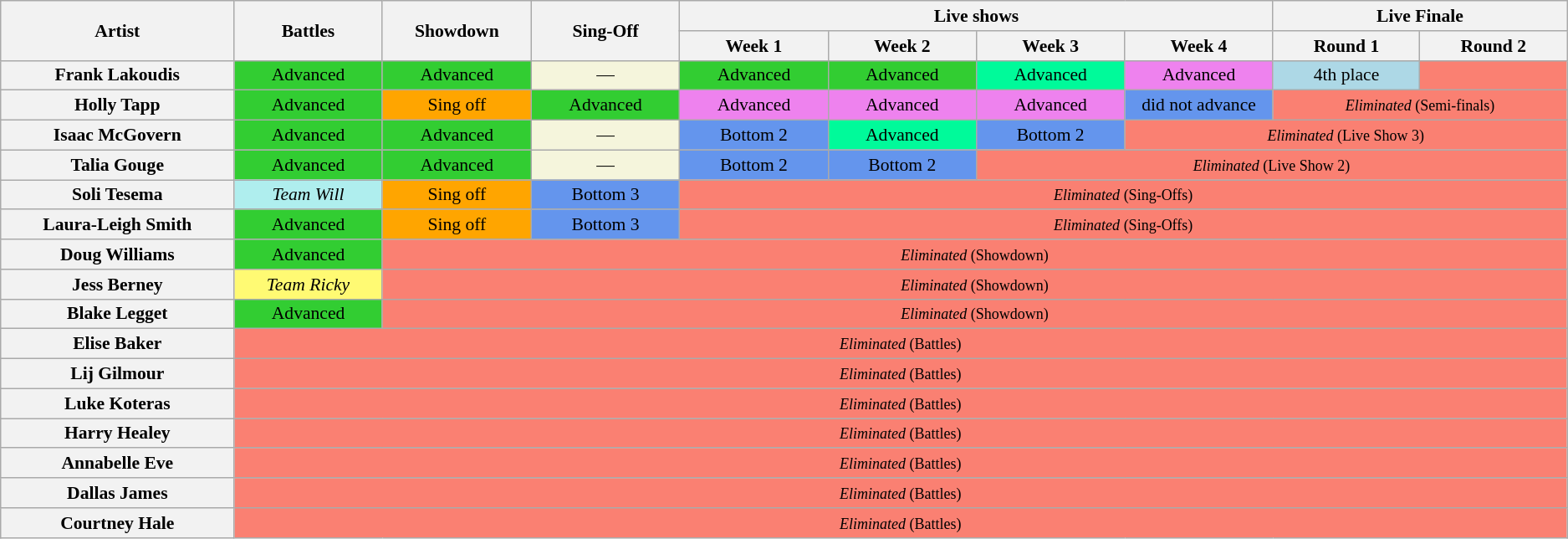<table class="wikitable plainrowheaders"  style="text-align:center; font-size:90%;">
<tr>
<th rowspan="2" style="width:13em;">Artist</th>
<th rowspan="2" style="width:8em;">Battles</th>
<th rowspan="2" style="width:8em;">Showdown</th>
<th rowspan="2" style="width:8em;">Sing-Off</th>
<th colspan="4" style="width:8em;">Live shows</th>
<th colspan="2" style="width:8em;">Live Finale</th>
</tr>
<tr>
<th style="width:8em;">Week 1</th>
<th style="width:8em;">Week 2</th>
<th style="width:8em;">Week 3</th>
<th style="width:8em;">Week 4</th>
<th style="width:8em;">Round 1</th>
<th style="width:8em;">Round 2</th>
</tr>
<tr>
<th>Frank Lakoudis</th>
<td style="background:limegreen;">Advanced</td>
<td style="background:limegreen">Advanced</td>
<td style="background:beige;">—</td>
<td style="background:limegreen;">Advanced</td>
<td style="background:limegreen;">Advanced</td>
<td style="background:#00FA9A">Advanced</td>
<td style="background:violet">Advanced</td>
<td style="background:lightblue">4th place</td>
<td style="background:salmon"></td>
</tr>
<tr>
<th>Holly Tapp</th>
<td style="background:limegreen;">Advanced</td>
<td style="background:orange;">Sing off</td>
<td style="background:limegreen">Advanced</td>
<td style="background:violet">Advanced</td>
<td style="background:violet">Advanced</td>
<td style="background:violet">Advanced</td>
<td style="background:cornflowerblue">did not advance</td>
<td colspan="7" style="background:salmon"><small><em>Eliminated</em> (Semi-finals)</small></td>
</tr>
<tr>
<th>Isaac McGovern</th>
<td style="background:limegreen;">Advanced</td>
<td style="background:limegreen">Advanced</td>
<td style="background:beige;">—</td>
<td style="background:cornflowerblue">Bottom 2</td>
<td style="background:#00FA9A">Advanced</td>
<td style="background:cornflowerblue">Bottom 2</td>
<td colspan="7" style="background:salmon"><small><em>Eliminated</em> (Live Show 3)</small></td>
</tr>
<tr>
<th>Talia Gouge</th>
<td style="background:limegreen;">Advanced</td>
<td style="background:limegreen">Advanced</td>
<td style="background:beige;">—</td>
<td style="background:cornflowerblue">Bottom 2</td>
<td style="background:cornflowerblue">Bottom 2</td>
<td colspan="7" style="background:salmon"><small><em>Eliminated</em> (Live Show 2)</small></td>
</tr>
<tr>
<th>Soli Tesema</th>
<td style="background:#afeeee"><em>Team Will</em></td>
<td style="background:orange;">Sing off</td>
<td style="background:cornflowerblue">Bottom 3</td>
<td colspan="8" style="background:salmon"><small><em>Eliminated</em> (Sing-Offs)</small></td>
</tr>
<tr>
<th>Laura-Leigh Smith</th>
<td style="background:limegreen;">Advanced</td>
<td style="background:orange;">Sing off</td>
<td style="background:cornflowerblue">Bottom 3</td>
<td colspan="8" style="background:salmon"><small><em>Eliminated</em> (Sing-Offs)</small></td>
</tr>
<tr>
<th>Doug Williams</th>
<td style="background:limegreen;">Advanced</td>
<td colspan="9" style="background:salmon"><small><em>Eliminated</em> (Showdown)</small></td>
</tr>
<tr>
<th>Jess Berney</th>
<td style="background:#fffa73"><em>Team Ricky</em></td>
<td colspan="9" style="background:salmon"><small><em>Eliminated</em> (Showdown)</small></td>
</tr>
<tr>
<th>Blake Legget</th>
<td style="background:limegreen;">Advanced</td>
<td colspan="9" style="background:salmon"><small><em>Eliminated</em> (Showdown)</small></td>
</tr>
<tr>
<th>Elise Baker</th>
<td colspan="9" style="background:salmon"><small><em>Eliminated</em> (Battles)</small></td>
</tr>
<tr>
<th>Lij Gilmour</th>
<td colspan="9" style="background:salmon"><small><em>Eliminated</em> (Battles)</small></td>
</tr>
<tr>
<th>Luke Koteras</th>
<td colspan="9" style="background:salmon"><small><em>Eliminated</em> (Battles)</small></td>
</tr>
<tr>
<th>Harry Healey</th>
<td colspan="9" style="background:salmon"><small><em>Eliminated</em> (Battles)</small></td>
</tr>
<tr>
<th>Annabelle Eve</th>
<td colspan="9" style="background:salmon"><small><em>Eliminated</em> (Battles)</small></td>
</tr>
<tr>
<th>Dallas James</th>
<td colspan="9" style="background:salmon"><small><em>Eliminated</em> (Battles)</small></td>
</tr>
<tr>
<th>Courtney Hale</th>
<td colspan="9" style="background:salmon"><small><em>Eliminated</em> (Battles)</small></td>
</tr>
</table>
